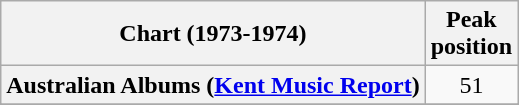<table class="wikitable sortable plainrowheaders">
<tr>
<th>Chart (1973-1974)</th>
<th>Peak<br>position</th>
</tr>
<tr>
<th scope="row">Australian Albums (<a href='#'>Kent Music Report</a>)</th>
<td style="text-align:center;">51</td>
</tr>
<tr>
</tr>
<tr>
</tr>
<tr>
</tr>
</table>
